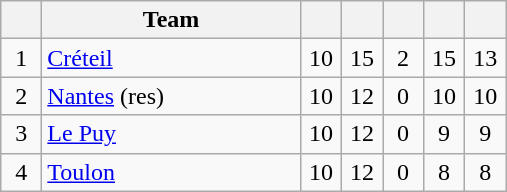<table class="wikitable" style="text-align: center;">
<tr>
<th width=20></th>
<th width=165>Team</th>
<th width=20></th>
<th width=20></th>
<th width=20></th>
<th width=20></th>
<th width=20></th>
</tr>
<tr>
<td>1</td>
<td align=left><a href='#'>Créteil</a></td>
<td>10</td>
<td>15</td>
<td>2</td>
<td>15</td>
<td>13</td>
</tr>
<tr>
<td>2</td>
<td align=left><a href='#'>Nantes</a> (res)</td>
<td>10</td>
<td>12</td>
<td>0</td>
<td>10</td>
<td>10</td>
</tr>
<tr>
<td>3</td>
<td align=left><a href='#'>Le Puy</a></td>
<td>10</td>
<td>12</td>
<td>0</td>
<td>9</td>
<td>9</td>
</tr>
<tr>
<td>4</td>
<td align=left><a href='#'>Toulon</a></td>
<td>10</td>
<td>12</td>
<td>0</td>
<td>8</td>
<td>8</td>
</tr>
</table>
